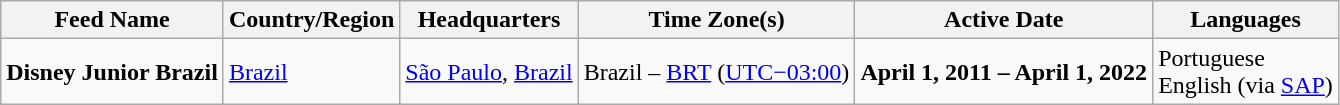<table class="wikitable sortable">
<tr>
<th>Feed Name</th>
<th>Country/Region</th>
<th>Headquarters</th>
<th>Time Zone(s)</th>
<th>Active Date</th>
<th>Languages</th>
</tr>
<tr>
<td><strong>Disney Junior Brazil</strong></td>
<td><a href='#'>Brazil</a></td>
<td><a href='#'>São Paulo</a>, <a href='#'>Brazil</a></td>
<td>Brazil – <a href='#'>BRT</a> (<a href='#'>UTC−03:00</a>)</td>
<td><strong>April 1, 2011 – April 1, 2022</strong></td>
<td>Portuguese<br>English (via <a href='#'>SAP</a>)</td>
</tr>
</table>
